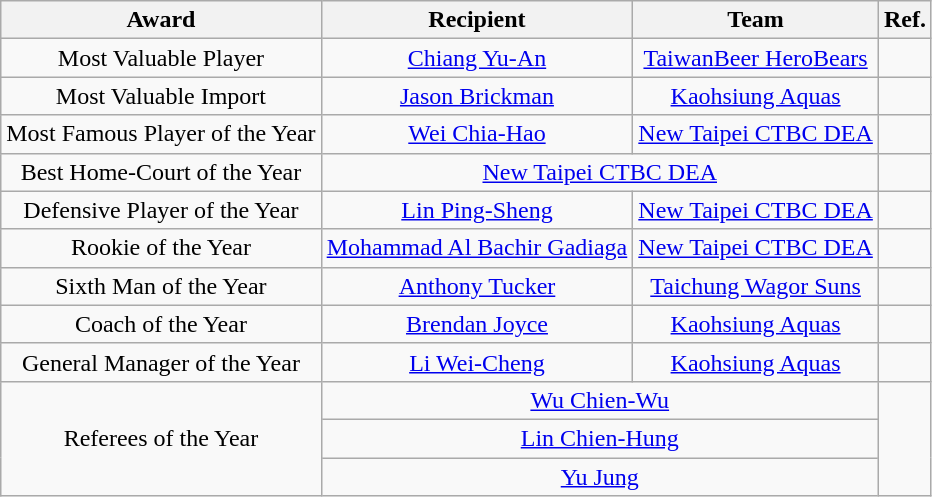<table class="wikitable" style="text-align:center">
<tr>
<th>Award</th>
<th>Recipient</th>
<th>Team</th>
<th>Ref.</th>
</tr>
<tr>
<td>Most Valuable Player</td>
<td><a href='#'>Chiang Yu-An</a></td>
<td><a href='#'>TaiwanBeer HeroBears</a></td>
<td></td>
</tr>
<tr>
<td>Most Valuable Import</td>
<td><a href='#'>Jason Brickman</a></td>
<td><a href='#'>Kaohsiung Aquas</a></td>
<td></td>
</tr>
<tr>
<td>Most Famous Player of the Year</td>
<td><a href='#'>Wei Chia-Hao</a></td>
<td><a href='#'>New Taipei CTBC DEA</a></td>
<td></td>
</tr>
<tr>
<td>Best Home-Court of the Year</td>
<td colspan=2><a href='#'>New Taipei CTBC DEA</a></td>
<td></td>
</tr>
<tr>
<td>Defensive Player of the Year</td>
<td><a href='#'>Lin Ping-Sheng</a></td>
<td><a href='#'>New Taipei CTBC DEA</a></td>
<td></td>
</tr>
<tr>
<td>Rookie of the Year</td>
<td><a href='#'>Mohammad Al Bachir Gadiaga</a></td>
<td><a href='#'>New Taipei CTBC DEA</a></td>
<td></td>
</tr>
<tr>
<td>Sixth Man of the Year</td>
<td><a href='#'>Anthony Tucker</a></td>
<td><a href='#'>Taichung Wagor Suns</a></td>
<td></td>
</tr>
<tr>
<td>Coach of the Year</td>
<td><a href='#'>Brendan Joyce</a></td>
<td><a href='#'>Kaohsiung Aquas</a></td>
<td></td>
</tr>
<tr>
<td>General Manager of the Year</td>
<td><a href='#'>Li Wei-Cheng</a></td>
<td><a href='#'>Kaohsiung Aquas</a></td>
<td></td>
</tr>
<tr>
<td rowspan=3>Referees of the Year</td>
<td colspan=2><a href='#'>Wu Chien-Wu</a></td>
<td rowspan=3></td>
</tr>
<tr>
<td colspan=2><a href='#'>Lin Chien-Hung</a></td>
</tr>
<tr>
<td colspan=2><a href='#'>Yu Jung</a></td>
</tr>
</table>
